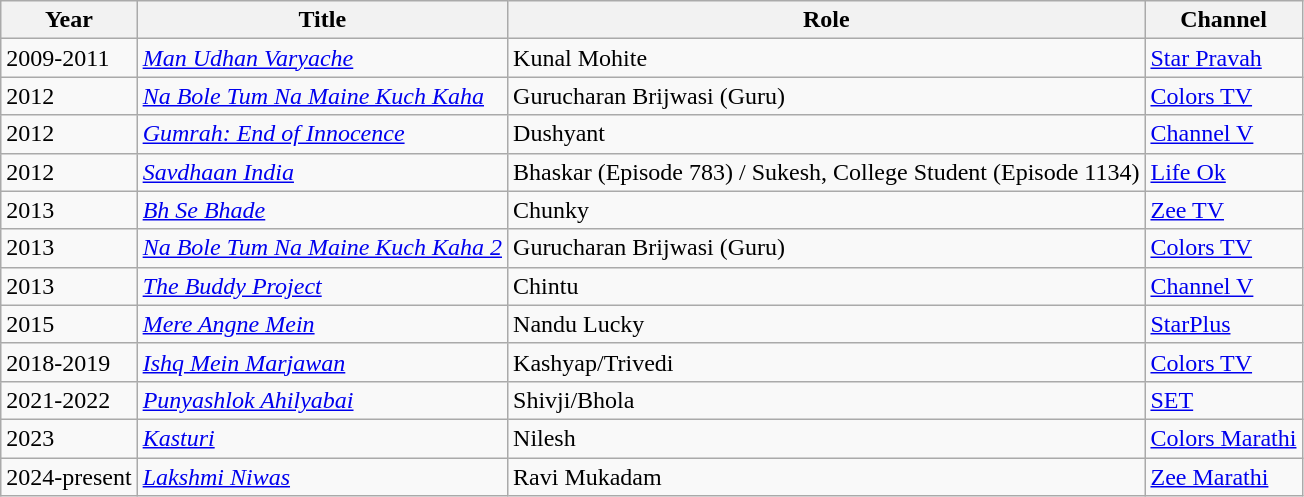<table class="wikitable sortable">
<tr>
<th>Year</th>
<th>Title</th>
<th>Role</th>
<th>Channel</th>
</tr>
<tr>
<td>2009-2011</td>
<td><em><a href='#'>Man Udhan Varyache</a></em></td>
<td>Kunal Mohite</td>
<td><a href='#'>Star Pravah</a></td>
</tr>
<tr>
<td>2012</td>
<td><em><a href='#'>Na Bole Tum Na Maine Kuch Kaha</a></em></td>
<td>Gurucharan Brijwasi (Guru)</td>
<td><a href='#'>Colors TV</a></td>
</tr>
<tr>
<td>2012</td>
<td><em><a href='#'>Gumrah: End of Innocence</a></em></td>
<td>Dushyant</td>
<td><a href='#'>Channel V</a></td>
</tr>
<tr>
<td>2012</td>
<td><em><a href='#'>Savdhaan India</a></em></td>
<td>Bhaskar (Episode 783) / Sukesh, College Student (Episode 1134)</td>
<td><a href='#'>Life Ok</a></td>
</tr>
<tr>
<td>2013</td>
<td><em><a href='#'>Bh Se Bhade</a></em></td>
<td>Chunky</td>
<td><a href='#'>Zee TV</a></td>
</tr>
<tr>
<td>2013</td>
<td><em><a href='#'>Na Bole Tum Na Maine Kuch Kaha 2</a></em></td>
<td>Gurucharan Brijwasi (Guru)</td>
<td><a href='#'>Colors TV</a></td>
</tr>
<tr>
<td>2013</td>
<td><em><a href='#'>The Buddy Project</a></em></td>
<td>Chintu</td>
<td><a href='#'>Channel V</a></td>
</tr>
<tr>
<td>2015</td>
<td><em><a href='#'>Mere Angne Mein</a></em></td>
<td>Nandu Lucky</td>
<td><a href='#'>StarPlus</a></td>
</tr>
<tr>
<td>2018-2019</td>
<td><em><a href='#'>Ishq Mein Marjawan</a></em></td>
<td>Kashyap/Trivedi</td>
<td><a href='#'>Colors TV</a></td>
</tr>
<tr>
<td>2021-2022</td>
<td><em><a href='#'>Punyashlok Ahilyabai</a></em></td>
<td>Shivji/Bhola</td>
<td><a href='#'>SET</a></td>
</tr>
<tr>
<td>2023</td>
<td><em><a href='#'>Kasturi</a></em></td>
<td>Nilesh</td>
<td><a href='#'>Colors Marathi</a></td>
</tr>
<tr>
<td>2024-present</td>
<td><em><a href='#'>Lakshmi Niwas</a></em></td>
<td>Ravi Mukadam</td>
<td><a href='#'>Zee Marathi</a></td>
</tr>
</table>
